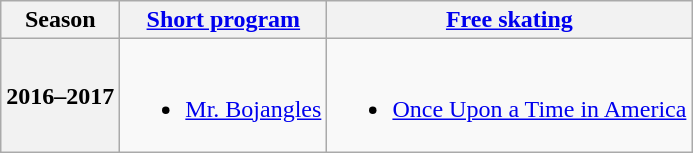<table class=wikitable style=text-align:center>
<tr>
<th>Season</th>
<th><a href='#'>Short program</a></th>
<th><a href='#'>Free skating</a></th>
</tr>
<tr>
<th>2016–2017 <br> </th>
<td><br><ul><li><a href='#'>Mr. Bojangles</a> <br></li></ul></td>
<td><br><ul><li><a href='#'>Once Upon a Time in America</a> <br></li></ul></td>
</tr>
</table>
